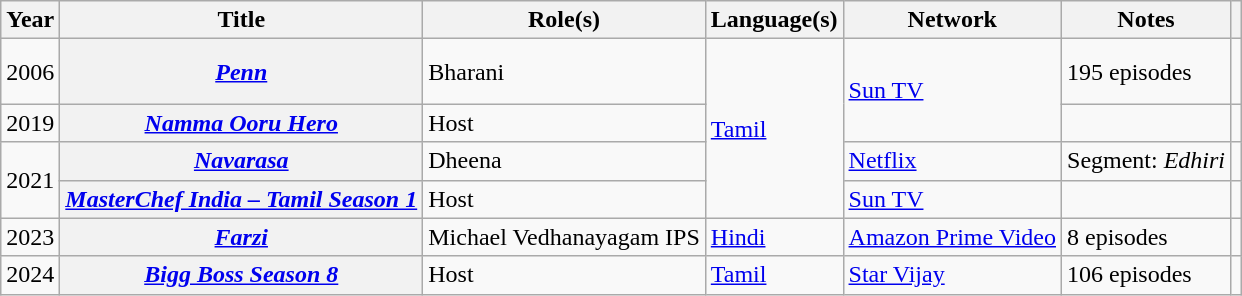<table class="wikitable plainrowheaders sortable" style="margin-right: 0;">
<tr>
<th scope="col">Year</th>
<th scope="col">Title</th>
<th scope="col">Role(s)</th>
<th scope="col">Language(s)</th>
<th scope="col">Network</th>
<th scope="col" class="unsortable">Notes</th>
<th scope="col" class="unsortable"></th>
</tr>
<tr>
<td style="text-align:center;">2006</td>
<th scope="row"><em><a href='#'>Penn</a></em></th>
<td>Bharani</td>
<td rowspan="4"><a href='#'>Tamil</a></td>
<td rowspan="2"><a href='#'>Sun TV</a></td>
<td>195 episodes</td>
<td style="text-align:center;"><br><br></td>
</tr>
<tr>
<td style="text-align:center;">2019</td>
<th scope="row"><em><a href='#'>Namma Ooru Hero</a></em></th>
<td>Host</td>
<td></td>
<td style="text-align:center;"></td>
</tr>
<tr>
<td rowspan="2" style="text-align:center;">2021</td>
<th scope="row"><em><a href='#'>Navarasa</a></em></th>
<td>Dheena</td>
<td><a href='#'>Netflix</a></td>
<td>Segment: <em>Edhiri</em></td>
<td style="text-align:center;"></td>
</tr>
<tr>
<th scope="row"><em><a href='#'>MasterChef India – Tamil Season 1</a></em></th>
<td>Host</td>
<td><a href='#'>Sun TV</a></td>
<td></td>
<td style="text-align:center;"></td>
</tr>
<tr>
<td style="text-align:center;">2023</td>
<th scope="row"><em><a href='#'>Farzi</a></em></th>
<td>Michael Vedhanayagam IPS</td>
<td><a href='#'>Hindi</a></td>
<td><a href='#'>Amazon Prime Video</a></td>
<td>8 episodes</td>
<td style="text-align:center;"></td>
</tr>
<tr>
<td style="text-align:center;">2024</td>
<th scope="row"><em><a href='#'>Bigg Boss Season 8</a></em></th>
<td>Host</td>
<td><a href='#'>Tamil</a></td>
<td><a href='#'>Star Vijay</a></td>
<td>106 episodes</td>
<td></td>
</tr>
</table>
